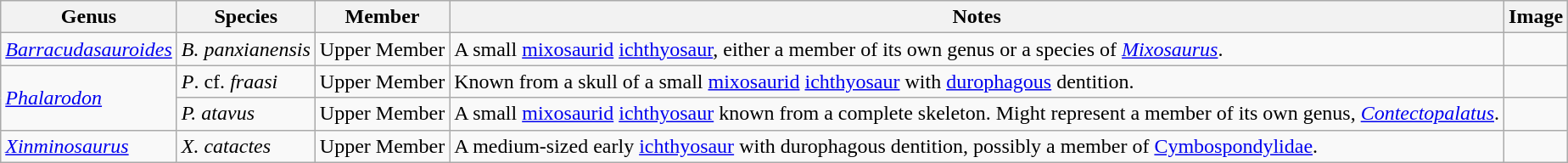<table class="wikitable" align="center">
<tr>
<th>Genus</th>
<th>Species</th>
<th>Member</th>
<th>Notes</th>
<th>Image</th>
</tr>
<tr>
<td><em><a href='#'>Barracudasauroides</a></em></td>
<td><em>B. panxianensis</em></td>
<td>Upper Member</td>
<td>A small <a href='#'>mixosaurid</a> <a href='#'>ichthyosaur</a>, either a member of its own genus or a species of <em><a href='#'>Mixosaurus</a></em>.</td>
<td></td>
</tr>
<tr>
<td rowspan=2><em><a href='#'>Phalarodon</a></em></td>
<td><em>P</em>. cf. <em>fraasi</em></td>
<td>Upper Member</td>
<td>Known from a skull of a small <a href='#'>mixosaurid</a> <a href='#'>ichthyosaur</a> with <a href='#'>durophagous</a> dentition.</td>
<td></td>
</tr>
<tr>
<td><em>P. atavus</em></td>
<td>Upper Member</td>
<td>A small <a href='#'>mixosaurid</a> <a href='#'>ichthyosaur</a> known from a complete skeleton. Might represent a member of its own genus, <em><a href='#'>Contectopalatus</a></em>.</td>
<td></td>
</tr>
<tr>
<td><em><a href='#'>Xinminosaurus</a></em></td>
<td><em>X. catactes</em></td>
<td>Upper Member</td>
<td>A medium-sized early <a href='#'>ichthyosaur</a> with durophagous dentition, possibly a member of <a href='#'>Cymbospondylidae</a>.</td>
<td></td>
</tr>
</table>
